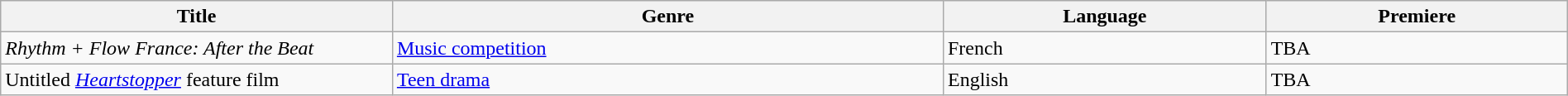<table class="wikitable sortable" style="width:100%;">
<tr>
<th scope="col" style="width:25%;">Title</th>
<th>Genre</th>
<th>Language</th>
<th>Premiere</th>
</tr>
<tr>
<td><em>Rhythm + Flow France: After the Beat</em></td>
<td><a href='#'>Music competition</a></td>
<td>French</td>
<td>TBA</td>
</tr>
<tr>
<td>Untitled <em><a href='#'>Heartstopper</a></em> feature film</td>
<td><a href='#'>Teen drama</a></td>
<td>English</td>
<td>TBA</td>
</tr>
</table>
